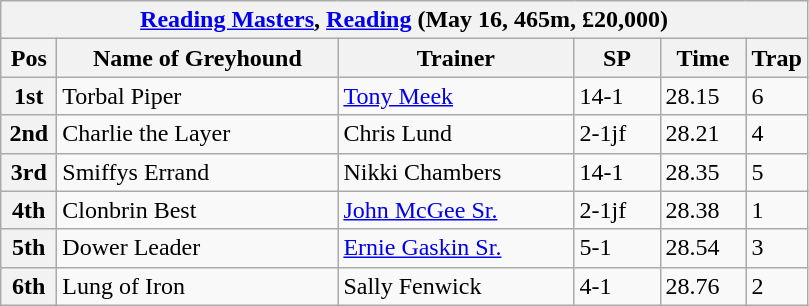<table class="wikitable">
<tr>
<th colspan="6"><a href='#'>Reading Masters</a>, <a href='#'>Reading</a> (May 16, 465m, £20,000)</th>
</tr>
<tr>
<th width=30>Pos</th>
<th width=180>Name of Greyhound</th>
<th width=150>Trainer</th>
<th width=50>SP</th>
<th width=50>Time</th>
<th width=30>Trap</th>
</tr>
<tr>
<th>1st</th>
<td>Torbal Piper</td>
<td><a href='#'>Tony Meek</a></td>
<td>14-1</td>
<td>28.15</td>
<td>6</td>
</tr>
<tr>
<th>2nd</th>
<td>Charlie the Layer</td>
<td>Chris Lund</td>
<td>2-1jf</td>
<td>28.21</td>
<td>4</td>
</tr>
<tr>
<th>3rd</th>
<td>Smiffys Errand</td>
<td>Nikki Chambers</td>
<td>14-1</td>
<td>28.35</td>
<td>5</td>
</tr>
<tr>
<th>4th</th>
<td>Clonbrin Best</td>
<td><a href='#'>John McGee Sr.</a></td>
<td>2-1jf</td>
<td>28.38</td>
<td>1</td>
</tr>
<tr>
<th>5th</th>
<td>Dower Leader</td>
<td><a href='#'>Ernie Gaskin Sr.</a></td>
<td>5-1</td>
<td>28.54</td>
<td>3</td>
</tr>
<tr>
<th>6th</th>
<td>Lung of Iron</td>
<td>Sally Fenwick</td>
<td>4-1</td>
<td>28.76</td>
<td>2</td>
</tr>
</table>
